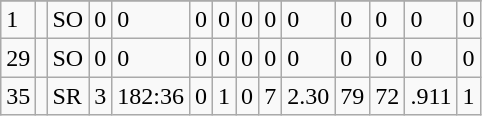<table class="wikitable sortable">
<tr align="center"  bgcolor="#dddddd">
</tr>
<tr>
<td>1</td>
<td></td>
<td>SO</td>
<td>0</td>
<td>0</td>
<td>0</td>
<td>0</td>
<td>0</td>
<td>0</td>
<td>0</td>
<td>0</td>
<td>0</td>
<td>0</td>
<td>0</td>
</tr>
<tr>
<td>29</td>
<td></td>
<td>SO</td>
<td>0</td>
<td>0</td>
<td>0</td>
<td>0</td>
<td>0</td>
<td>0</td>
<td>0</td>
<td>0</td>
<td>0</td>
<td>0</td>
<td>0</td>
</tr>
<tr>
<td>35</td>
<td></td>
<td>SR</td>
<td>3</td>
<td>182:36</td>
<td>0</td>
<td>1</td>
<td>0</td>
<td>7</td>
<td>2.30</td>
<td>79</td>
<td>72</td>
<td>.911</td>
<td>1</td>
</tr>
</table>
